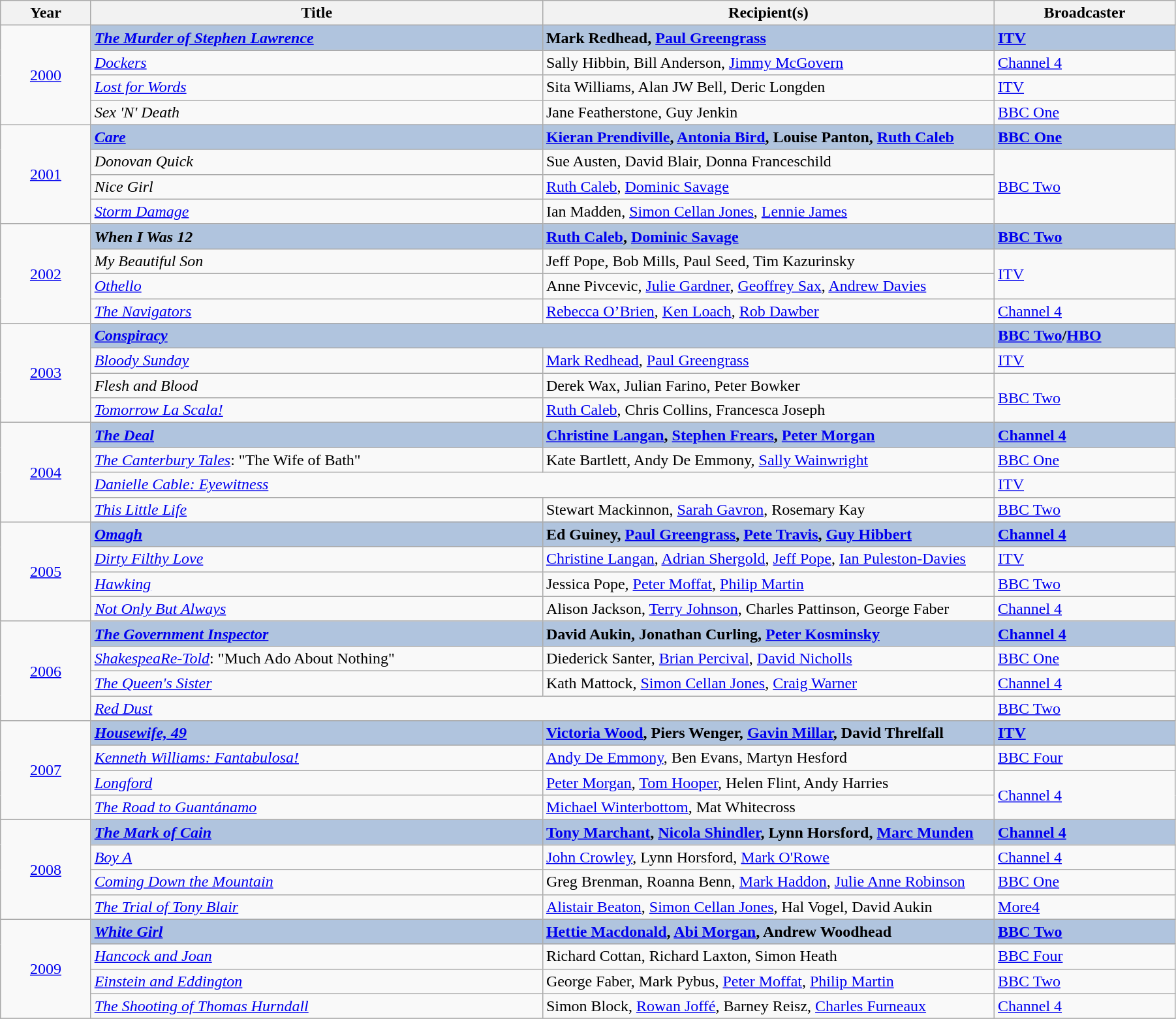<table class="wikitable" width="95%">
<tr>
<th width=5%>Year</th>
<th width=25%>Title</th>
<th width=25%><strong>Recipient(s)</strong></th>
<th width=10%><strong>Broadcaster</strong></th>
</tr>
<tr>
<td rowspan="4" style="text-align:center;"><a href='#'>2000</a></td>
<td style="background:#B0C4DE;"><strong><em><a href='#'>The Murder of Stephen Lawrence</a></em></strong></td>
<td style="background:#B0C4DE;"><strong>Mark Redhead, <a href='#'>Paul Greengrass</a></strong></td>
<td style="background:#B0C4DE;"><strong><a href='#'>ITV</a></strong></td>
</tr>
<tr>
<td><em><a href='#'>Dockers</a></em></td>
<td>Sally Hibbin, Bill Anderson, <a href='#'>Jimmy McGovern</a></td>
<td><a href='#'>Channel 4</a></td>
</tr>
<tr>
<td><em><a href='#'>Lost for Words</a></em></td>
<td>Sita Williams, Alan JW Bell, Deric Longden</td>
<td><a href='#'>ITV</a></td>
</tr>
<tr>
<td><em>Sex 'N' Death</em></td>
<td>Jane Featherstone, Guy Jenkin</td>
<td><a href='#'>BBC One</a></td>
</tr>
<tr>
<td rowspan="4" style="text-align:center;"><a href='#'>2001</a></td>
<td style="background:#B0C4DE;"><strong><em><a href='#'>Care</a></em></strong></td>
<td style="background:#B0C4DE;"><strong><a href='#'>Kieran Prendiville</a>, <a href='#'>Antonia Bird</a>, Louise Panton, <a href='#'>Ruth Caleb</a></strong></td>
<td style="background:#B0C4DE;"><strong><a href='#'>BBC One</a></strong></td>
</tr>
<tr>
<td><em>Donovan Quick</em></td>
<td>Sue Austen, David Blair, Donna Franceschild</td>
<td rowspan="3"><a href='#'>BBC Two</a></td>
</tr>
<tr>
<td><em>Nice Girl</em></td>
<td><a href='#'>Ruth Caleb</a>, <a href='#'>Dominic Savage</a></td>
</tr>
<tr>
<td><em><a href='#'>Storm Damage</a></em></td>
<td>Ian Madden, <a href='#'>Simon Cellan Jones</a>, <a href='#'>Lennie James</a></td>
</tr>
<tr>
<td rowspan="4" style="text-align:center;"><a href='#'>2002</a></td>
<td style="background:#B0C4DE;"><strong><em>When I Was 12</em></strong></td>
<td style="background:#B0C4DE;"><strong><a href='#'>Ruth Caleb</a>, <a href='#'>Dominic Savage</a></strong></td>
<td style="background:#B0C4DE;"><strong><a href='#'>BBC Two</a></strong></td>
</tr>
<tr>
<td><em>My Beautiful Son</em></td>
<td>Jeff Pope, Bob Mills, Paul Seed, Tim Kazurinsky</td>
<td rowspan="2"><a href='#'>ITV</a></td>
</tr>
<tr>
<td><em><a href='#'>Othello</a></em></td>
<td>Anne Pivcevic, <a href='#'>Julie Gardner</a>, <a href='#'>Geoffrey Sax</a>, <a href='#'>Andrew Davies</a></td>
</tr>
<tr>
<td><em><a href='#'>The Navigators</a></em></td>
<td><a href='#'>Rebecca O’Brien</a>, <a href='#'>Ken Loach</a>, <a href='#'>Rob Dawber</a></td>
<td><a href='#'>Channel 4</a></td>
</tr>
<tr>
<td rowspan="4" style="text-align:center;"><a href='#'>2003</a></td>
<td colspan="2" style="background:#B0C4DE;"><strong><em><a href='#'>Conspiracy</a></em></strong></td>
<td style="background:#B0C4DE;"><strong><a href='#'>BBC Two</a>/<a href='#'>HBO</a></strong></td>
</tr>
<tr>
<td><em><a href='#'>Bloody Sunday</a></em></td>
<td><a href='#'>Mark Redhead</a>, <a href='#'>Paul Greengrass</a></td>
<td><a href='#'>ITV</a></td>
</tr>
<tr>
<td><em>Flesh and Blood</em></td>
<td>Derek Wax, Julian Farino, Peter Bowker</td>
<td rowspan="2"><a href='#'>BBC Two</a></td>
</tr>
<tr>
<td><em><a href='#'>Tomorrow La Scala!</a></em></td>
<td><a href='#'>Ruth Caleb</a>, Chris Collins, Francesca Joseph</td>
</tr>
<tr>
<td rowspan="4" style="text-align:center;"><a href='#'>2004</a></td>
<td style="background:#B0C4DE;"><strong><em><a href='#'>The Deal</a></em></strong></td>
<td style="background:#B0C4DE;"><strong><a href='#'>Christine Langan</a>, <a href='#'>Stephen Frears</a>, <a href='#'>Peter Morgan</a></strong></td>
<td style="background:#B0C4DE;"><strong><a href='#'>Channel 4</a></strong></td>
</tr>
<tr>
<td><em><a href='#'>The Canterbury Tales</a></em>: "The Wife of Bath"</td>
<td>Kate Bartlett, Andy De Emmony, <a href='#'>Sally Wainwright</a></td>
<td><a href='#'>BBC One</a></td>
</tr>
<tr>
<td colspan="2"><em><a href='#'>Danielle Cable: Eyewitness</a></em></td>
<td><a href='#'>ITV</a></td>
</tr>
<tr>
<td><em><a href='#'>This Little Life</a></em></td>
<td>Stewart Mackinnon, <a href='#'>Sarah Gavron</a>, Rosemary Kay</td>
<td><a href='#'>BBC Two</a></td>
</tr>
<tr>
<td rowspan="4" style="text-align:center;"><a href='#'>2005</a></td>
<td style="background:#B0C4DE;"><strong><em><a href='#'>Omagh</a></em></strong></td>
<td style="background:#B0C4DE;"><strong>Ed Guiney, <a href='#'>Paul Greengrass</a>, <a href='#'>Pete Travis</a>, <a href='#'>Guy Hibbert</a></strong></td>
<td style="background:#B0C4DE;"><strong><a href='#'>Channel 4</a></strong></td>
</tr>
<tr>
<td><em><a href='#'>Dirty Filthy Love</a></em></td>
<td><a href='#'>Christine Langan</a>, <a href='#'>Adrian Shergold</a>, <a href='#'>Jeff Pope</a>, <a href='#'>Ian Puleston-Davies</a></td>
<td><a href='#'>ITV</a></td>
</tr>
<tr>
<td><em><a href='#'>Hawking</a></em></td>
<td>Jessica Pope, <a href='#'>Peter Moffat</a>, <a href='#'>Philip Martin</a></td>
<td><a href='#'>BBC Two</a></td>
</tr>
<tr>
<td><em><a href='#'>Not Only But Always</a></em></td>
<td>Alison Jackson, <a href='#'>Terry Johnson</a>, Charles Pattinson, George Faber</td>
<td><a href='#'>Channel 4</a></td>
</tr>
<tr>
<td rowspan="4" style="text-align:center;"><a href='#'>2006</a></td>
<td style="background:#B0C4DE;"><strong><em><a href='#'>The Government Inspector</a></em></strong></td>
<td style="background:#B0C4DE;"><strong>David Aukin, Jonathan Curling, <a href='#'>Peter Kosminsky</a></strong></td>
<td style="background:#B0C4DE;"><strong><a href='#'>Channel 4</a></strong></td>
</tr>
<tr>
<td><em><a href='#'>ShakespeaRe-Told</a></em>: "Much Ado About Nothing"</td>
<td>Diederick Santer, <a href='#'>Brian Percival</a>, <a href='#'>David Nicholls</a></td>
<td><a href='#'>BBC One</a></td>
</tr>
<tr>
<td><em><a href='#'>The Queen's Sister</a></em></td>
<td>Kath Mattock, <a href='#'>Simon Cellan Jones</a>, <a href='#'>Craig Warner</a></td>
<td><a href='#'>Channel 4</a></td>
</tr>
<tr>
<td colspan="2"><em><a href='#'>Red Dust</a></em></td>
<td><a href='#'>BBC Two</a></td>
</tr>
<tr>
<td rowspan="4" style="text-align:center;"><a href='#'>2007</a></td>
<td style="background:#B0C4DE;"><strong><em><a href='#'>Housewife, 49</a></em></strong></td>
<td style="background:#B0C4DE;"><strong><a href='#'>Victoria Wood</a>, Piers Wenger, <a href='#'>Gavin Millar</a>, David Threlfall</strong></td>
<td style="background:#B0C4DE;"><strong><a href='#'>ITV</a></strong></td>
</tr>
<tr>
<td><em><a href='#'>Kenneth Williams: Fantabulosa!</a></em></td>
<td><a href='#'>Andy De Emmony</a>, Ben Evans, Martyn Hesford</td>
<td><a href='#'>BBC Four</a></td>
</tr>
<tr>
<td><em><a href='#'>Longford</a></em></td>
<td><a href='#'>Peter Morgan</a>, <a href='#'>Tom Hooper</a>, Helen Flint, Andy Harries</td>
<td rowspan="2"><a href='#'>Channel 4</a></td>
</tr>
<tr>
<td><em><a href='#'>The Road to Guantánamo</a></em></td>
<td><a href='#'>Michael Winterbottom</a>, Mat Whitecross</td>
</tr>
<tr>
<td rowspan="4" style="text-align:center;"><a href='#'>2008</a></td>
<td style="background:#B0C4DE;"><strong><em><a href='#'>The Mark of Cain</a></em></strong></td>
<td style="background:#B0C4DE;"><strong><a href='#'>Tony Marchant</a>, <a href='#'>Nicola Shindler</a>, Lynn Horsford, <a href='#'>Marc Munden</a></strong></td>
<td style="background:#B0C4DE;"><strong><a href='#'>Channel 4</a></strong></td>
</tr>
<tr>
<td><em><a href='#'>Boy A</a></em></td>
<td><a href='#'>John Crowley</a>, Lynn Horsford, <a href='#'>Mark O'Rowe</a></td>
<td><a href='#'>Channel 4</a></td>
</tr>
<tr>
<td><em><a href='#'>Coming Down the Mountain</a></em></td>
<td>Greg Brenman, Roanna Benn, <a href='#'>Mark Haddon</a>, <a href='#'>Julie Anne Robinson</a></td>
<td><a href='#'>BBC One</a></td>
</tr>
<tr>
<td><em><a href='#'>The Trial of Tony Blair</a></em></td>
<td><a href='#'>Alistair Beaton</a>, <a href='#'>Simon Cellan Jones</a>, Hal Vogel, David Aukin</td>
<td><a href='#'>More4</a></td>
</tr>
<tr>
<td rowspan="4" style="text-align:center;"><a href='#'>2009</a></td>
<td style="background:#B0C4DE;"><strong><em><a href='#'>White Girl</a></em></strong></td>
<td style="background:#B0C4DE;"><strong><a href='#'>Hettie Macdonald</a>, <a href='#'>Abi Morgan</a>, Andrew Woodhead</strong></td>
<td style="background:#B0C4DE;"><strong><a href='#'>BBC Two</a></strong></td>
</tr>
<tr>
<td><em><a href='#'>Hancock and Joan</a></em></td>
<td>Richard Cottan, Richard Laxton, Simon Heath</td>
<td><a href='#'>BBC Four</a></td>
</tr>
<tr>
<td><em><a href='#'>Einstein and Eddington</a></em></td>
<td>George Faber, Mark Pybus, <a href='#'>Peter Moffat</a>, <a href='#'>Philip Martin</a></td>
<td><a href='#'>BBC Two</a></td>
</tr>
<tr>
<td><em><a href='#'>The Shooting of Thomas Hurndall</a></em></td>
<td>Simon Block, <a href='#'>Rowan Joffé</a>, Barney Reisz, <a href='#'>Charles Furneaux</a></td>
<td><a href='#'>Channel 4</a></td>
</tr>
<tr>
</tr>
</table>
